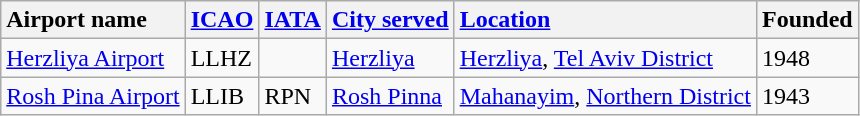<table class="wikitable sortable">
<tr valign=baseline>
<th style="text-align:left;">Airport name</th>
<th style="text-align:left;"><a href='#'>ICAO</a></th>
<th style="text-align:left;"><a href='#'>IATA</a></th>
<th style="text-align:left;"><a href='#'>City served</a></th>
<th style="text-align:left;"><a href='#'>Location</a></th>
<th style="text-align:left;">Founded</th>
</tr>
<tr valign=top>
<td><a href='#'>Herzliya Airport</a></td>
<td>LLHZ</td>
<td></td>
<td><a href='#'>Herzliya</a></td>
<td><a href='#'>Herzliya</a>, <a href='#'>Tel Aviv District</a></td>
<td>1948</td>
</tr>
<tr style="vertical-align:top;">
<td><a href='#'>Rosh Pina Airport</a></td>
<td>LLIB</td>
<td>RPN</td>
<td><a href='#'>Rosh Pinna</a></td>
<td><a href='#'>Mahanayim</a>, <a href='#'>Northern District</a></td>
<td>1943</td>
</tr>
</table>
